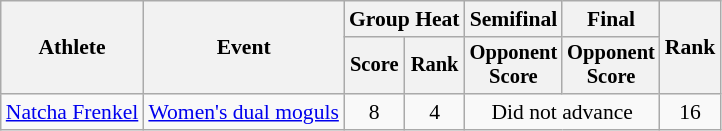<table class="wikitable" style="font-size:90%">
<tr>
<th rowspan=2>Athlete</th>
<th rowspan=2>Event</th>
<th colspan=2>Group Heat</th>
<th>Semifinal</th>
<th>Final</th>
<th rowspan=2>Rank</th>
</tr>
<tr style="font-size:95%">
<th>Score</th>
<th>Rank</th>
<th>Opponent<br>Score</th>
<th>Opponent<br>Score</th>
</tr>
<tr align=center>
<td align=left><a href='#'>Natcha Frenkel</a></td>
<td align=left><a href='#'>Women's dual moguls</a></td>
<td>8</td>
<td>4</td>
<td colspan=2>Did not advance</td>
<td>16</td>
</tr>
</table>
